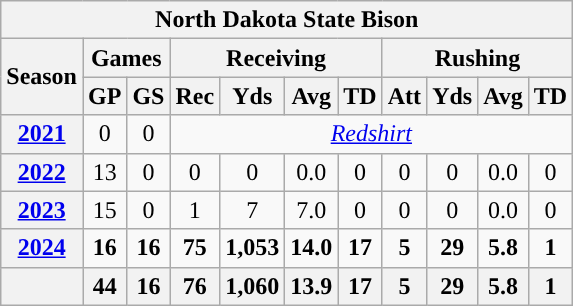<table class="wikitable" style="text-align:center;">
<tr>
<th colspan="11">North Dakota State Bison</th>
</tr>
<tr>
<th rowspan="2">Season</th>
<th colspan="2">Games</th>
<th colspan="4">Receiving</th>
<th colspan="4">Rushing</th>
</tr>
<tr>
<th>GP</th>
<th>GS</th>
<th>Rec</th>
<th>Yds</th>
<th>Avg</th>
<th>TD</th>
<th>Att</th>
<th>Yds</th>
<th>Avg</th>
<th>TD</th>
</tr>
<tr>
<th><a href='#'>2021</a></th>
<td>0</td>
<td>0</td>
<td colspan="8"> <em><a href='#'>Redshirt</a></em></td>
</tr>
<tr>
<th><a href='#'>2022</a></th>
<td>13</td>
<td>0</td>
<td>0</td>
<td>0</td>
<td>0.0</td>
<td>0</td>
<td>0</td>
<td>0</td>
<td>0.0</td>
<td>0</td>
</tr>
<tr>
<th><a href='#'>2023</a></th>
<td>15</td>
<td>0</td>
<td>1</td>
<td>7</td>
<td>7.0</td>
<td>0</td>
<td>0</td>
<td>0</td>
<td>0.0</td>
<td>0</td>
</tr>
<tr>
<th><a href='#'>2024</a></th>
<td><strong>16</strong></td>
<td><strong>16</strong></td>
<td><strong>75</strong></td>
<td><strong>1,053</strong></td>
<td><strong>14.0</strong></td>
<td><strong>17</strong></td>
<td><strong>5</strong></td>
<td><strong>29</strong></td>
<td><strong>5.8</strong></td>
<td><strong>1</strong></td>
</tr>
<tr>
<th></th>
<th>44</th>
<th>16</th>
<th>76</th>
<th>1,060</th>
<th>13.9</th>
<th>17</th>
<th>5</th>
<th>29</th>
<th>5.8</th>
<th>1</th>
</tr>
</table>
